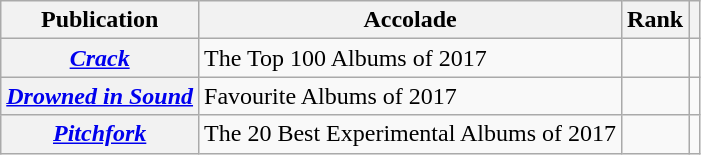<table class="sortable wikitable plainrowheaders">
<tr>
<th>Publication</th>
<th>Accolade</th>
<th>Rank</th>
<th class="unsortable"></th>
</tr>
<tr>
<th scope="row"><em><a href='#'>Crack</a></em></th>
<td>The Top 100 Albums of 2017</td>
<td></td>
<td></td>
</tr>
<tr>
<th scope="row"><em><a href='#'>Drowned in Sound</a></em></th>
<td>Favourite Albums of 2017</td>
<td></td>
<td></td>
</tr>
<tr>
<th scope="row"><em><a href='#'>Pitchfork</a></em></th>
<td>The 20 Best Experimental Albums of 2017</td>
<td></td>
<td></td>
</tr>
</table>
